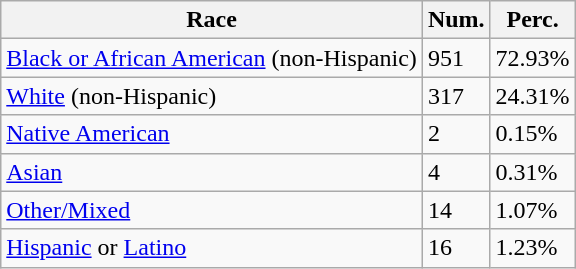<table class="wikitable">
<tr>
<th>Race</th>
<th>Num.</th>
<th>Perc.</th>
</tr>
<tr>
<td><a href='#'>Black or African American</a> (non-Hispanic)</td>
<td>951</td>
<td>72.93%</td>
</tr>
<tr>
<td><a href='#'>White</a> (non-Hispanic)</td>
<td>317</td>
<td>24.31%</td>
</tr>
<tr>
<td><a href='#'>Native American</a></td>
<td>2</td>
<td>0.15%</td>
</tr>
<tr>
<td><a href='#'>Asian</a></td>
<td>4</td>
<td>0.31%</td>
</tr>
<tr>
<td><a href='#'>Other/Mixed</a></td>
<td>14</td>
<td>1.07%</td>
</tr>
<tr>
<td><a href='#'>Hispanic</a> or <a href='#'>Latino</a></td>
<td>16</td>
<td>1.23%</td>
</tr>
</table>
